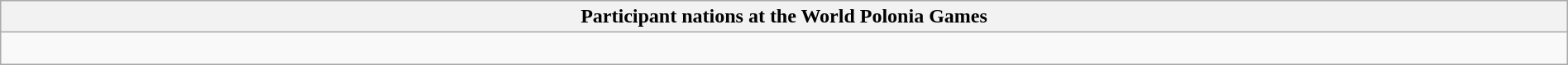<table class="wikitable collapsible" style="width:100%;">
<tr>
<th>Participant nations at the World Polonia Games</th>
</tr>
<tr>
<td><br></td>
</tr>
</table>
